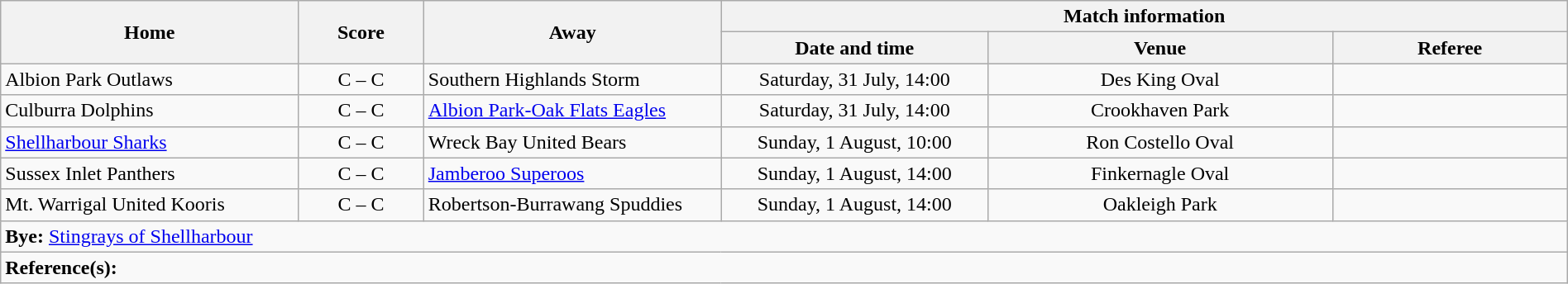<table class="wikitable" width="100% text-align:center;">
<tr>
<th rowspan="2" width="19%">Home</th>
<th rowspan="2" width="8%">Score</th>
<th rowspan="2" width="19%">Away</th>
<th colspan="3">Match information</th>
</tr>
<tr bgcolor="#CCCCCC">
<th width="17%">Date and time</th>
<th width="22%">Venue</th>
<th>Referee</th>
</tr>
<tr>
<td> Albion Park Outlaws</td>
<td style="text-align:center;">C – C</td>
<td> Southern Highlands Storm</td>
<td style="text-align:center;">Saturday, 31 July, 14:00</td>
<td style="text-align:center;">Des King Oval</td>
<td style="text-align:center;"></td>
</tr>
<tr>
<td> Culburra Dolphins</td>
<td style="text-align:center;">C – C</td>
<td> <a href='#'>Albion Park-Oak Flats Eagles</a></td>
<td style="text-align:center;">Saturday, 31 July, 14:00</td>
<td style="text-align:center;">Crookhaven Park</td>
<td style="text-align:center;"></td>
</tr>
<tr>
<td> <a href='#'>Shellharbour Sharks</a></td>
<td style="text-align:center;">C – C</td>
<td> Wreck Bay United Bears</td>
<td style="text-align:center;">Sunday, 1 August, 10:00</td>
<td style="text-align:center;">Ron Costello Oval</td>
<td style="text-align:center;"></td>
</tr>
<tr>
<td> Sussex Inlet Panthers</td>
<td style="text-align:center;">C – C</td>
<td> <a href='#'>Jamberoo Superoos</a></td>
<td style="text-align:center;">Sunday, 1 August, 14:00</td>
<td style="text-align:center;">Finkernagle Oval</td>
<td style="text-align:center;"></td>
</tr>
<tr>
<td> Mt. Warrigal United Kooris</td>
<td style="text-align:center;">C – C</td>
<td> Robertson-Burrawang Spuddies</td>
<td style="text-align:center;">Sunday, 1 August, 14:00</td>
<td style="text-align:center;">Oakleigh Park</td>
<td style="text-align:center;"></td>
</tr>
<tr>
<td colspan="6" align="centre"><strong>Bye:</strong>  <a href='#'>Stingrays of Shellharbour</a></td>
</tr>
<tr>
<td colspan="6"><strong>Reference(s):</strong></td>
</tr>
</table>
